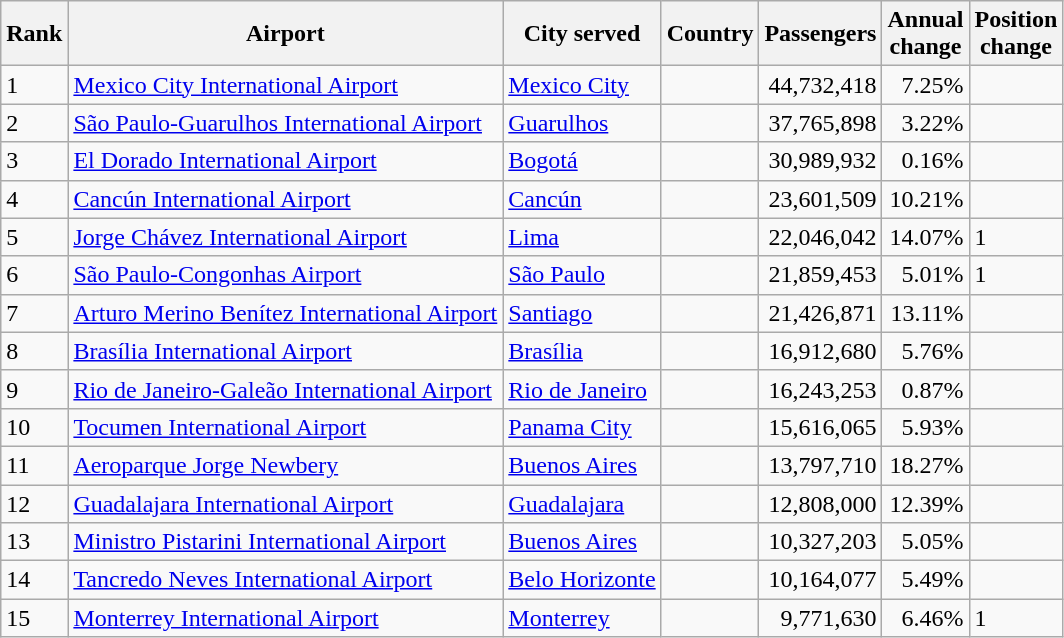<table class="wikitable sortable">
<tr>
<th>Rank</th>
<th>Airport</th>
<th>City served</th>
<th>Country</th>
<th>Passengers</th>
<th>Annual<br>change</th>
<th>Position<br>change</th>
</tr>
<tr>
<td>1</td>
<td><a href='#'>Mexico City International Airport</a></td>
<td><a href='#'>Mexico City</a></td>
<td></td>
<td align="right">44,732,418</td>
<td align="right">7.25%</td>
<td></td>
</tr>
<tr>
<td>2</td>
<td><a href='#'>São Paulo-Guarulhos International Airport</a></td>
<td><a href='#'>Guarulhos</a></td>
<td></td>
<td align="right">37,765,898</td>
<td align="right">3.22%</td>
<td></td>
</tr>
<tr>
<td>3</td>
<td><a href='#'>El Dorado International Airport</a></td>
<td><a href='#'>Bogotá</a></td>
<td></td>
<td align="right">30,989,932</td>
<td align="right">0.16%</td>
<td></td>
</tr>
<tr>
<td>4</td>
<td><a href='#'>Cancún International Airport</a></td>
<td><a href='#'>Cancún</a></td>
<td></td>
<td align="right">23,601,509</td>
<td align="right">10.21%</td>
<td></td>
</tr>
<tr>
<td>5</td>
<td><a href='#'>Jorge Chávez International Airport</a></td>
<td><a href='#'>Lima</a></td>
<td></td>
<td align="right">22,046,042</td>
<td align="right">14.07%</td>
<td>1</td>
</tr>
<tr>
<td>6</td>
<td><a href='#'>São Paulo-Congonhas Airport</a></td>
<td><a href='#'>São Paulo</a></td>
<td></td>
<td align="right">21,859,453</td>
<td align="right">5.01%</td>
<td>1</td>
</tr>
<tr>
<td>7</td>
<td><a href='#'>Arturo Merino Benítez International Airport</a></td>
<td><a href='#'>Santiago</a></td>
<td></td>
<td align="right">21,426,871</td>
<td align="right">13.11%</td>
<td></td>
</tr>
<tr>
<td>8</td>
<td><a href='#'>Brasília International Airport</a></td>
<td><a href='#'>Brasília</a></td>
<td></td>
<td align="right">16,912,680</td>
<td align="right">5.76%</td>
<td></td>
</tr>
<tr>
<td>9</td>
<td><a href='#'>Rio de Janeiro-Galeão International Airport</a></td>
<td><a href='#'>Rio de Janeiro</a></td>
<td></td>
<td align="right">16,243,253</td>
<td align="right">0.87%</td>
<td></td>
</tr>
<tr>
<td>10</td>
<td><a href='#'>Tocumen International Airport</a></td>
<td><a href='#'>Panama City</a></td>
<td></td>
<td align="right">15,616,065</td>
<td align="right">5.93%</td>
<td></td>
</tr>
<tr>
<td>11</td>
<td><a href='#'>Aeroparque Jorge Newbery</a></td>
<td><a href='#'>Buenos Aires</a></td>
<td></td>
<td align="right">13,797,710</td>
<td align="right">18.27%</td>
<td></td>
</tr>
<tr>
<td>12</td>
<td><a href='#'>Guadalajara International Airport</a></td>
<td><a href='#'>Guadalajara</a></td>
<td></td>
<td align="right">12,808,000</td>
<td align="right">12.39%</td>
<td></td>
</tr>
<tr>
<td>13</td>
<td><a href='#'>Ministro Pistarini International Airport</a></td>
<td><a href='#'>Buenos Aires</a></td>
<td></td>
<td align="right">10,327,203</td>
<td align="right">5.05%</td>
<td></td>
</tr>
<tr>
<td>14</td>
<td><a href='#'>Tancredo Neves International Airport</a></td>
<td><a href='#'>Belo Horizonte</a></td>
<td></td>
<td align="right">10,164,077</td>
<td align="right">5.49%</td>
<td></td>
</tr>
<tr>
<td>15</td>
<td><a href='#'>Monterrey International Airport</a></td>
<td><a href='#'>Monterrey</a></td>
<td></td>
<td align="right">9,771,630</td>
<td align="right">6.46%</td>
<td>1</td>
</tr>
</table>
